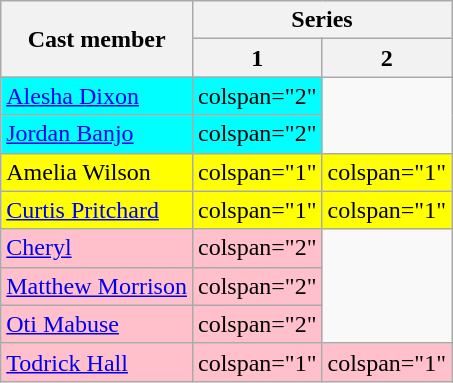<table class="wikitable plainrowheaders">
<tr>
<th rowspan="2">Cast member</th>
<th colspan="2" style="text-align:center;">Series</th>
</tr>
<tr>
<th>1</th>
<th>2</th>
</tr>
<tr style="background:cyan;">
<td><a href='#'>Alesha Dixon</a></td>
<td>colspan="2" </td>
</tr>
<tr style="background:cyan;">
<td><a href='#'>Jordan Banjo</a></td>
<td>colspan="2" </td>
</tr>
<tr style="background:yellow;">
<td>Amelia Wilson</td>
<td>colspan="1" </td>
<td>colspan="1" </td>
</tr>
<tr style="background:yellow;">
<td><a href='#'>Curtis Pritchard</a></td>
<td>colspan="1" </td>
<td>colspan="1" </td>
</tr>
<tr style="background:pink;">
<td><a href='#'>Cheryl</a></td>
<td>colspan="2" </td>
</tr>
<tr style="background:pink;">
<td><a href='#'>Matthew Morrison</a></td>
<td>colspan="2" </td>
</tr>
<tr style="background:pink;">
<td><a href='#'>Oti Mabuse</a></td>
<td>colspan="2" </td>
</tr>
<tr style="background:pink;">
<td><a href='#'>Todrick Hall</a></td>
<td>colspan="1" </td>
<td>colspan="1" </td>
</tr>
</table>
